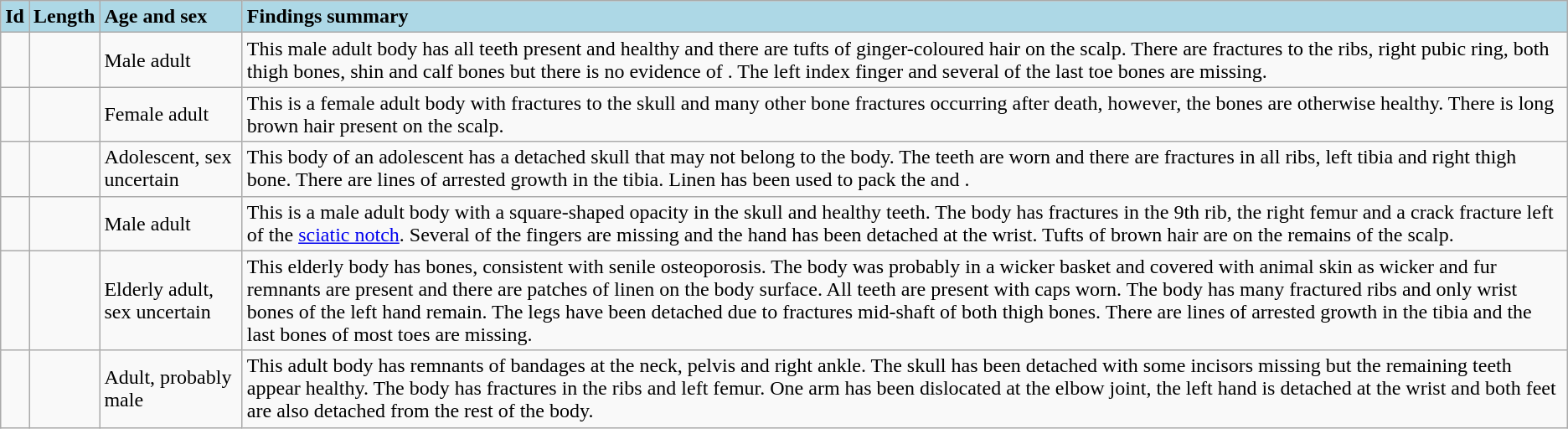<table class=wikitable>
<tr>
<th style="background:lightblue;text-align:left">Id</th>
<th style="background:lightblue;text-align:left">Length</th>
<th style="background:lightblue;text-align:left">Age and sex</th>
<th style="background:lightblue;text-align:left">Findings summary</th>
</tr>
<tr>
<td></td>
<td></td>
<td>Male adult</td>
<td>This male adult body has all teeth present and healthy and there are tufts of ginger-coloured hair on the scalp. There are fractures to the ribs, right pubic ring, both thigh bones, shin and calf bones but there is no evidence of . The left index finger and several of the last toe bones are missing.</td>
</tr>
<tr>
<td></td>
<td></td>
<td>Female adult</td>
<td>This is a female adult body with fractures to the skull and many other bone fractures occurring after death, however, the bones are otherwise healthy. There is long brown hair present on the scalp.</td>
</tr>
<tr>
<td></td>
<td></td>
<td>Adolescent, sex uncertain</td>
<td>This body of an adolescent has a detached skull that may not belong to the body. The teeth are worn and there are fractures in all ribs, left tibia and right thigh bone. There are lines of arrested growth in the tibia. Linen has been used to pack the  and .</td>
</tr>
<tr>
<td></td>
<td></td>
<td>Male adult</td>
<td>This is a male adult body with a square-shaped opacity in the skull and healthy teeth. The body has fractures in the 9th rib, the right femur and a crack fracture left of the <a href='#'>sciatic notch</a>. Several of the fingers are missing and the hand has been detached at the wrist. Tufts of brown hair are on the remains of the scalp.</td>
</tr>
<tr>
<td></td>
<td></td>
<td>Elderly adult, sex uncertain</td>
<td>This elderly body has  bones, consistent with senile osteoporosis. The body was probably in a wicker basket and covered with animal skin as wicker and fur remnants are present and there are patches of linen on the body surface. All teeth are present with caps worn. The body has many fractured ribs and only wrist bones of the left hand remain. The legs have been detached due to fractures mid-shaft of both thigh bones. There are lines of arrested growth in the tibia and the last bones of most toes are missing.</td>
</tr>
<tr>
<td></td>
<td></td>
<td>Adult, probably male</td>
<td>This adult body has remnants of bandages at the neck, pelvis and right ankle. The skull has been detached with some incisors missing but the remaining teeth appear healthy. The body has fractures in the ribs and left femur. One arm has been dislocated at the elbow joint, the left hand is detached at the wrist and both feet are also detached from the rest of the body.</td>
</tr>
</table>
